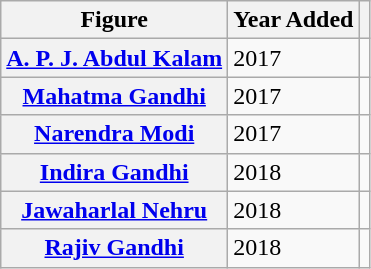<table class="wikitable sortable plainrowheaders">
<tr style="text-align:center;">
<th scope="col">Figure</th>
<th scope="col">Year Added</th>
<th scope="col"></th>
</tr>
<tr>
<th scope="row"><a href='#'>A. P. J. Abdul Kalam</a></th>
<td>2017</td>
<td style="text-align:center;"></td>
</tr>
<tr>
<th scope="row"><a href='#'>Mahatma Gandhi</a></th>
<td>2017</td>
<td style="text-align:center;"></td>
</tr>
<tr>
<th scope="row"><a href='#'>Narendra Modi</a></th>
<td>2017</td>
<td style="text-align:center;"></td>
</tr>
<tr>
<th scope="row"><a href='#'>Indira Gandhi</a></th>
<td>2018</td>
<td style="text-align:center;"></td>
</tr>
<tr>
<th scope="row"><a href='#'>Jawaharlal Nehru</a></th>
<td>2018</td>
<td style="text-align:center;"></td>
</tr>
<tr>
<th scope="row"><a href='#'>Rajiv Gandhi</a></th>
<td>2018</td>
<td style="text-align:center;"></td>
</tr>
</table>
